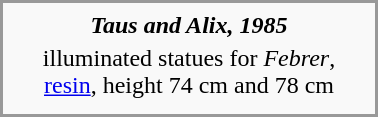<table class="float-right infobox" style="border:2px solid #999999; width:252px; text-align:center;">
<tr>
<th style="font-style:italic;">Taus and Alix, 1985</th>
</tr>
<tr>
<td>illuminated statues for <em>Febrer</em>,<br><a href='#'>resin</a>, height 74 cm and 78 cm</td>
</tr>
<tr>
<td></td>
</tr>
</table>
